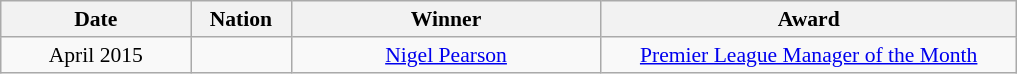<table class="wikitable" style="text-align:center; font-size:90%">
<tr>
<th width=120>Date</th>
<th width=60>Nation</th>
<th width=200>Winner</th>
<th width=270>Award</th>
</tr>
<tr>
<td>April 2015</td>
<td></td>
<td><a href='#'>Nigel Pearson</a></td>
<td><a href='#'>Premier League Manager of the Month</a></td>
</tr>
</table>
